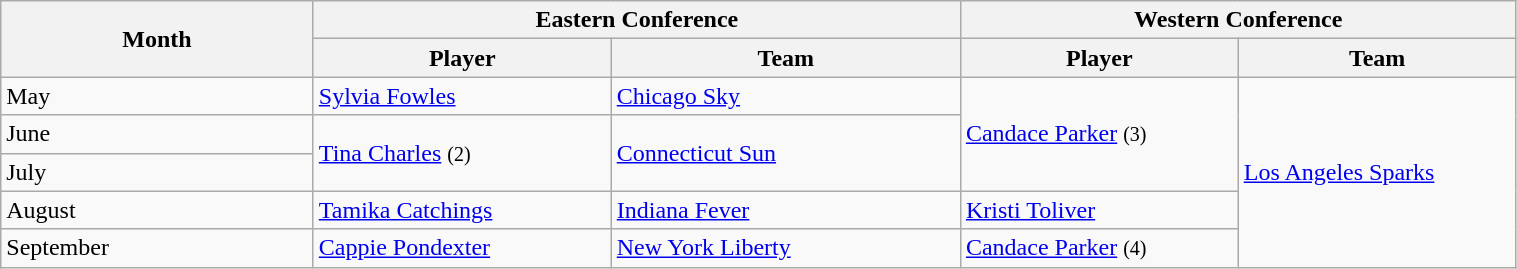<table class="wikitable" style="width: 80%">
<tr>
<th rowspan=2 width=60>Month</th>
<th colspan=2 width=120>Eastern Conference</th>
<th colspan=2 width=120>Western Conference</th>
</tr>
<tr>
<th width=60>Player</th>
<th width=60>Team</th>
<th width=60>Player</th>
<th width=60>Team</th>
</tr>
<tr>
<td>May</td>
<td><a href='#'>Sylvia Fowles</a></td>
<td><a href='#'>Chicago Sky</a></td>
<td rowspan="3"><a href='#'>Candace Parker</a> <small>(3)</small></td>
<td rowspan="5"><a href='#'>Los Angeles Sparks</a></td>
</tr>
<tr>
<td>June</td>
<td rowspan="2"><a href='#'>Tina Charles</a> <small>(2)</small></td>
<td rowspan="2"><a href='#'>Connecticut Sun</a></td>
</tr>
<tr>
<td>July</td>
</tr>
<tr>
<td>August</td>
<td><a href='#'>Tamika Catchings</a></td>
<td><a href='#'>Indiana Fever</a></td>
<td><a href='#'>Kristi Toliver</a></td>
</tr>
<tr>
<td>September</td>
<td><a href='#'>Cappie Pondexter</a></td>
<td><a href='#'>New York Liberty</a></td>
<td><a href='#'>Candace Parker</a> <small>(4)</small></td>
</tr>
</table>
